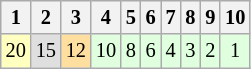<table class="wikitable" style="font-size: 85%;">
<tr>
<th>1</th>
<th>2</th>
<th>3</th>
<th>4</th>
<th>5</th>
<th>6</th>
<th>7</th>
<th>8</th>
<th>9</th>
<th>10</th>
</tr>
<tr align="center">
<td style="background:#FFFFBF;">20</td>
<td style="background:#DFDFDF;">15</td>
<td style="background:#FFDF9F;">12</td>
<td style="background:#DFFFDF;">10</td>
<td style="background:#DFFFDF;">8</td>
<td style="background:#DFFFDF;">6</td>
<td style="background:#DFFFDF;">4</td>
<td style="background:#DFFFDF;">3</td>
<td style="background:#DFFFDF;">2</td>
<td style="background:#DFFFDF;">1</td>
</tr>
</table>
